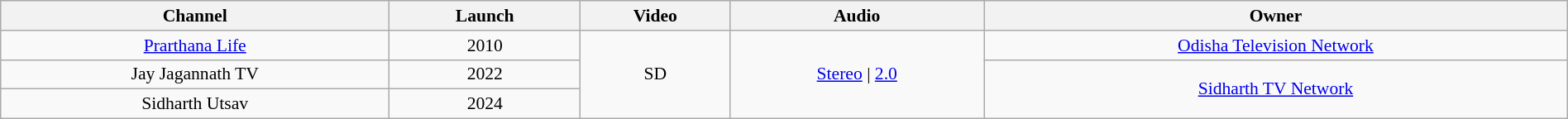<table class="wikitable sortable" style="border-collapse:collapse; font-size: 90%; text-align:center" width="100%">
<tr>
<th>Channel</th>
<th>Launch</th>
<th>Video</th>
<th>Audio</th>
<th>Owner</th>
</tr>
<tr>
<td><a href='#'>Prarthana Life</a></td>
<td>2010</td>
<td rowspan="3">SD</td>
<td rowspan="3"><a href='#'>Stereo</a> | <a href='#'>2.0</a></td>
<td><a href='#'>Odisha Television Network</a></td>
</tr>
<tr>
<td>Jay Jagannath TV</td>
<td>2022</td>
<td rowspan="2"><a href='#'>Sidharth TV Network</a></td>
</tr>
<tr>
<td>Sidharth Utsav</td>
<td>2024</td>
</tr>
</table>
